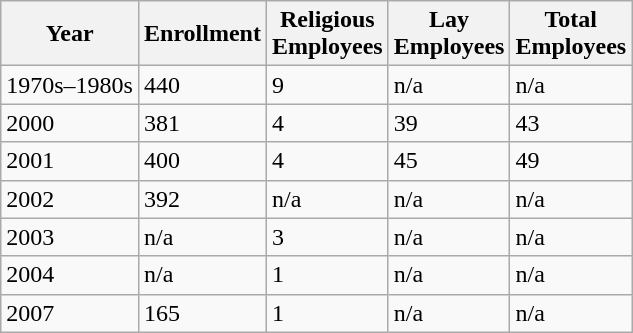<table class="wikitable">
<tr>
<th>Year</th>
<th>Enrollment</th>
<th>Religious<br>Employees</th>
<th>Lay<br>Employees</th>
<th>Total<br>Employees</th>
</tr>
<tr>
<td>1970s–1980s</td>
<td>440</td>
<td>9</td>
<td>n/a</td>
<td>n/a</td>
</tr>
<tr>
<td>2000</td>
<td>381</td>
<td>4</td>
<td>39</td>
<td>43</td>
</tr>
<tr>
<td>2001</td>
<td>400</td>
<td>4</td>
<td>45</td>
<td>49</td>
</tr>
<tr>
<td>2002</td>
<td>392</td>
<td>n/a</td>
<td>n/a</td>
<td>n/a</td>
</tr>
<tr>
<td>2003</td>
<td>n/a</td>
<td>3</td>
<td>n/a</td>
<td>n/a</td>
</tr>
<tr>
<td>2004</td>
<td>n/a</td>
<td>1</td>
<td>n/a</td>
<td>n/a</td>
</tr>
<tr>
<td>2007</td>
<td>165</td>
<td>1</td>
<td>n/a</td>
<td>n/a</td>
</tr>
</table>
